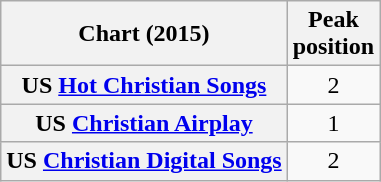<table class="wikitable plainrowheaders" style="text-align:center;">
<tr>
<th>Chart (2015)</th>
<th>Peak<br>position</th>
</tr>
<tr>
<th scope="row">US <a href='#'>Hot Christian Songs</a></th>
<td>2</td>
</tr>
<tr>
<th scope="row">US <a href='#'>Christian Airplay</a></th>
<td>1</td>
</tr>
<tr>
<th scope="row">US <a href='#'>Christian Digital Songs</a></th>
<td>2</td>
</tr>
</table>
